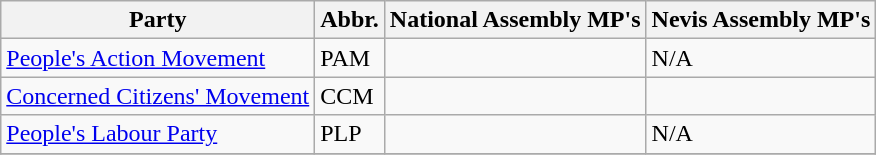<table class="wikitable sortable">
<tr>
<th>Party</th>
<th>Abbr.</th>
<th>National Assembly MP's</th>
<th>Nevis Assembly MP's</th>
</tr>
<tr>
<td><a href='#'>People's Action Movement</a></td>
<td>PAM</td>
<td></td>
<td>N/A</td>
</tr>
<tr>
<td><a href='#'>Concerned Citizens' Movement</a></td>
<td>CCM</td>
<td></td>
<td></td>
</tr>
<tr>
<td><a href='#'>People's Labour Party</a></td>
<td>PLP</td>
<td></td>
<td>N/A</td>
</tr>
<tr>
</tr>
</table>
